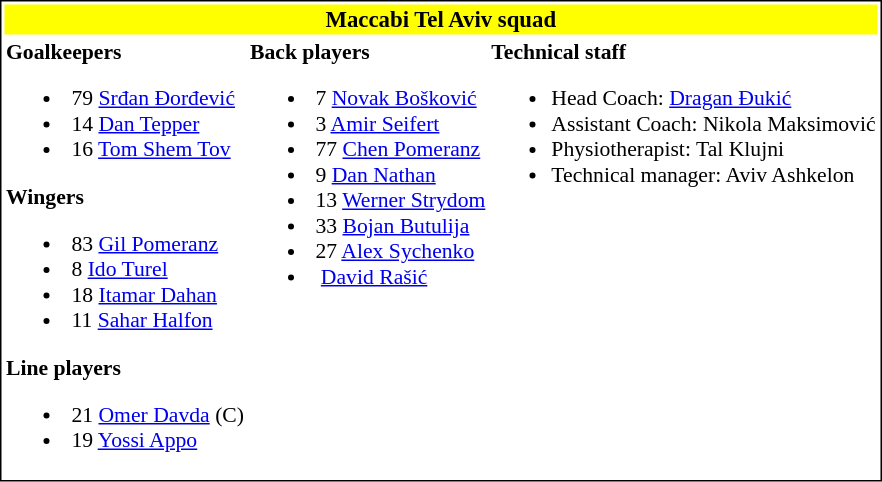<table class="toccolours" style="border: #000000 solid 1px; font-size: 95%">
<tr>
<th colspan="5" style="background-color:#FFFF00;color:#000000;text-align:center;">Maccabi Tel Aviv squad</th>
</tr>
<tr>
<td style="font-size: 95%;vertical-align:top;"><strong>Goalkeepers</strong><br><ul><li><span> 79</span>  <a href='#'>Srđan Đorđević</a></li><li><span> 14</span>  <a href='#'>Dan Tepper</a></li><li><span> 16</span>  <a href='#'>Tom Shem Tov</a></li></ul><strong>Wingers</strong><ul><li><span> 83</span>  <a href='#'>Gil Pomeranz</a></li><li><span> 8</span>  <a href='#'>Ido Turel</a></li><li><span> 18</span>  <a href='#'>Itamar Dahan</a></li><li><span> 11</span>  <a href='#'>Sahar Halfon</a></li></ul><strong>Line players</strong><ul><li><span> 21</span>  <a href='#'>Omer Davda</a> (C)</li><li><span> 19</span>  <a href='#'>Yossi Appo</a></li></ul></td>
<td style="font-size: 95%;vertical-align:top;"><strong>Back players</strong><br><ul><li><span> 7</span>  <a href='#'>Novak Bošković</a></li><li><span> 3</span>  <a href='#'>Amir Seifert</a></li><li><span> 77</span>  <a href='#'>Chen Pomeranz</a></li><li><span> 9</span>  <a href='#'>Dan Nathan</a></li><li><span> 13</span>  <a href='#'>Werner Strydom</a></li><li><span> 33</span>  <a href='#'>Bojan Butulija</a></li><li><span> 27</span>  <a href='#'>Alex Sychenko</a></li><li><span> </span>  <a href='#'>David Rašić</a></li></ul></td>
<td style="font-size: 95%;vertical-align:top;"><strong>Technical staff</strong><br><ul><li>Head Coach: <a href='#'>Dragan Đukić</a></li><li>Assistant Coach: Nikola Maksimović</li><li>Physiotherapist: Tal Klujni</li><li>Technical manager: Aviv Ashkelon</li></ul></td>
</tr>
</table>
